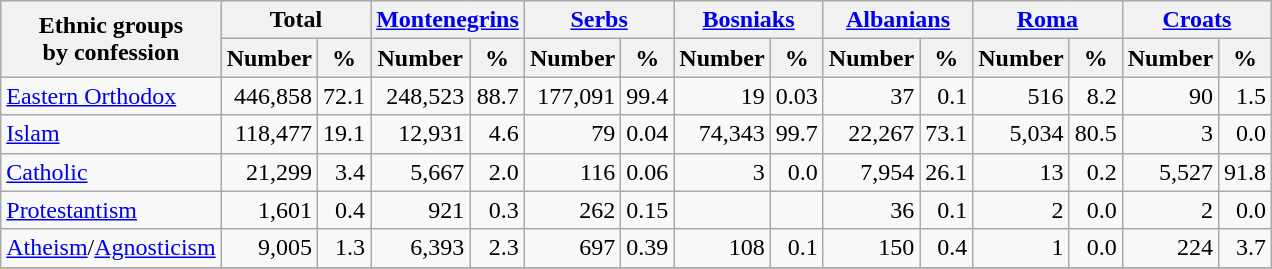<table class="wikitable">
<tr bgcolor="#e0e0e0">
<th rowspan="2">Ethnic groups<br>by confession</th>
<th colspan="2">Total</th>
<th colspan="2"><a href='#'>Montenegrins</a></th>
<th colspan="2"><a href='#'>Serbs</a></th>
<th colspan="2"><a href='#'>Bosniaks</a></th>
<th colspan="2"><a href='#'>Albanians</a></th>
<th colspan="2"><a href='#'>Roma</a></th>
<th colspan="2"><a href='#'>Croats</a></th>
</tr>
<tr bgcolor="#e0e0e0">
<th>Number</th>
<th>%</th>
<th>Number</th>
<th>%</th>
<th>Number</th>
<th>%</th>
<th>Number</th>
<th>%</th>
<th>Number</th>
<th>%</th>
<th>Number</th>
<th>%</th>
<th>Number</th>
<th>%</th>
</tr>
<tr>
<td><a href='#'>Eastern Orthodox</a></td>
<td align="right">446,858</td>
<td align="right">72.1</td>
<td align="right">248,523</td>
<td align="right">88.7</td>
<td align="right">177,091</td>
<td align="right">99.4</td>
<td align="right">19</td>
<td align="right">0.03</td>
<td align="right">37</td>
<td align="right">0.1</td>
<td align="right">516</td>
<td align="right">8.2</td>
<td align="right">90</td>
<td align="right">1.5</td>
</tr>
<tr>
<td><a href='#'>Islam</a></td>
<td align="right">118,477</td>
<td align="right">19.1</td>
<td align="right">12,931</td>
<td align="right">4.6</td>
<td align="right">79</td>
<td align="right">0.04</td>
<td align="right">74,343</td>
<td align="right">99.7</td>
<td align="right">22,267</td>
<td align="right">73.1</td>
<td align="right">5,034</td>
<td align="right">80.5</td>
<td align="right">3</td>
<td align="right">0.0</td>
</tr>
<tr>
<td><a href='#'>Catholic</a></td>
<td align="right">21,299</td>
<td align="right">3.4</td>
<td align="right">5,667</td>
<td align="right">2.0</td>
<td align="right">116</td>
<td align="right">0.06</td>
<td align="right">3</td>
<td align="right">0.0</td>
<td align="right">7,954</td>
<td align="right">26.1</td>
<td align="right">13</td>
<td align="right">0.2</td>
<td align="right">5,527</td>
<td align="right">91.8</td>
</tr>
<tr>
<td><a href='#'>Protestantism</a></td>
<td align="right">1,601</td>
<td align="right">0.4</td>
<td align="right">921</td>
<td align="right">0.3</td>
<td align="right">262</td>
<td align="right">0.15</td>
<td align="right"></td>
<td align="right"></td>
<td align="right">36</td>
<td align="right">0.1</td>
<td align="right">2</td>
<td align="right">0.0</td>
<td align="right">2</td>
<td align="right">0.0</td>
</tr>
<tr>
<td><a href='#'>Atheism</a>/<a href='#'>Agnosticism</a></td>
<td align="right">9,005</td>
<td align="right">1.3</td>
<td align="right">6,393</td>
<td align="right">2.3</td>
<td align="right">697</td>
<td align="right">0.39</td>
<td align="right">108</td>
<td align="right">0.1</td>
<td align="right">150</td>
<td align="right">0.4</td>
<td align="right">1</td>
<td align="right">0.0</td>
<td align="right">224</td>
<td align="right">3.7</td>
</tr>
<tr bgcolor="#e0e0e0">
</tr>
</table>
